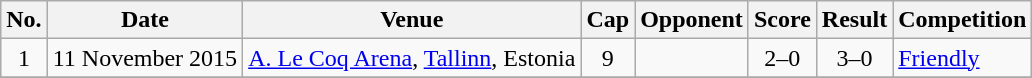<table class="wikitable sortable plainrowheaders">
<tr>
<th scope=col>No.</th>
<th scope=col data-sort-type=date>Date</th>
<th scope=col>Venue</th>
<th scope=col>Cap</th>
<th scope=col>Opponent</th>
<th scope=col>Score</th>
<th scope=col>Result</th>
<th scope=col>Competition</th>
</tr>
<tr>
<td align=center>1</td>
<td>11 November 2015</td>
<td><a href='#'>A. Le Coq Arena</a>, <a href='#'>Tallinn</a>, Estonia</td>
<td align=center>9</td>
<td></td>
<td align=center>2–0</td>
<td align=center>3–0</td>
<td><a href='#'>Friendly</a></td>
</tr>
<tr>
</tr>
</table>
